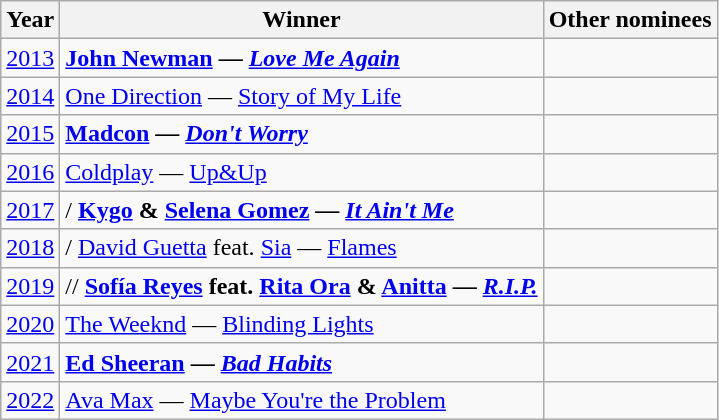<table class="wikitable">
<tr>
<th>Year</th>
<th>Winner</th>
<th>Other nominees</th>
</tr>
<tr>
<td><a href='#'>2013</a></td>
<td> <strong><a href='#'>John Newman</a> — <em><a href='#'>Love Me Again</a><strong><em></td>
<td></td>
</tr>
<tr>
<td><a href='#'>2014</a></td>
<td> </strong><a href='#'>One Direction</a> — </em><a href='#'>Story of My Life</a></em></strong></td>
<td></td>
</tr>
<tr>
<td><a href='#'>2015</a></td>
<td> <strong><a href='#'>Madcon</a> — <em><a href='#'>Don't Worry</a><strong><em></td>
<td></td>
</tr>
<tr>
<td><a href='#'>2016</a></td>
<td> </strong><a href='#'>Coldplay</a> — </em><a href='#'>Up&Up</a></em></strong></td>
<td></td>
</tr>
<tr>
<td><a href='#'>2017</a></td>
<td>/ <strong><a href='#'>Kygo</a> & <a href='#'>Selena Gomez</a> — <em><a href='#'>It Ain't Me</a><strong><em></td>
<td></td>
</tr>
<tr>
<td><a href='#'>2018</a></td>
<td>/ </strong><a href='#'>David Guetta</a> feat. <a href='#'>Sia</a> — </em><a href='#'>Flames</a></em></strong></td>
<td></td>
</tr>
<tr>
<td><a href='#'>2019</a></td>
<td>// <strong><a href='#'>Sofía Reyes</a> feat. <a href='#'>Rita Ora</a> & <a href='#'>Anitta</a> — <em><a href='#'>R.I.P.</a><strong><em></td>
<td></td>
</tr>
<tr>
<td><a href='#'>2020</a></td>
<td> </strong><a href='#'>The Weeknd</a> — </em><a href='#'>Blinding Lights</a></em></strong></td>
<td></td>
</tr>
<tr>
<td><a href='#'>2021</a></td>
<td> <strong><a href='#'>Ed Sheeran</a> — <em><a href='#'>Bad Habits</a><strong><em></td>
<td></td>
</tr>
<tr>
<td><a href='#'>2022</a></td>
<td> </strong><a href='#'>Ava Max</a> — </em><a href='#'>Maybe You're the Problem</a></em></strong></td>
<td></td>
</tr>
</table>
